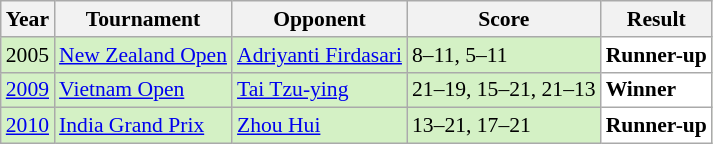<table class="sortable wikitable" style="font-size: 90%;">
<tr>
<th>Year</th>
<th>Tournament</th>
<th>Opponent</th>
<th>Score</th>
<th>Result</th>
</tr>
<tr style="background:#D4F1C5">
<td align="center">2005</td>
<td align="left"><a href='#'>New Zealand Open</a></td>
<td align="left"> <a href='#'>Adriyanti Firdasari</a></td>
<td align="left">8–11, 5–11</td>
<td style="text-align:left; background:white"> <strong>Runner-up</strong></td>
</tr>
<tr style="background:#D4F1C5">
<td align="center"><a href='#'>2009</a></td>
<td align="left"><a href='#'>Vietnam Open</a></td>
<td align="left"> <a href='#'>Tai Tzu-ying</a></td>
<td align="left">21–19, 15–21, 21–13</td>
<td style="text-align:left; background:white"> <strong>Winner</strong></td>
</tr>
<tr style="background:#D4F1C5">
<td align="center"><a href='#'>2010</a></td>
<td align="left"><a href='#'>India Grand Prix</a></td>
<td align="left"> <a href='#'>Zhou Hui</a></td>
<td align="left">13–21, 17–21</td>
<td style="text-align:left; background:white"> <strong>Runner-up</strong></td>
</tr>
</table>
